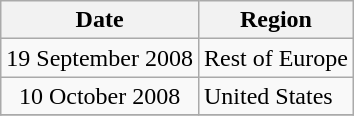<table class="wikitable">
<tr>
<th>Date</th>
<th>Region</th>
</tr>
<tr>
<td align="center" rowspan="1">19 September 2008</td>
<td>Rest of Europe</td>
</tr>
<tr>
<td align="center" rowspan="1">10 October 2008</td>
<td>United States</td>
</tr>
<tr>
</tr>
</table>
